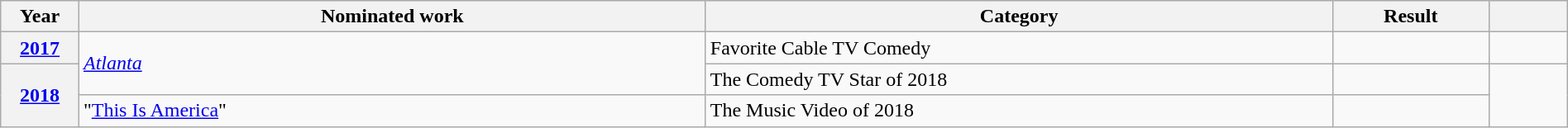<table class="wikitable plainrowheaders" style="width:100%;">
<tr>
<th scope="col" style="width:5%;">Year</th>
<th scope="col" style="width:40%;">Nominated work</th>
<th scope="col" style="width:40%;">Category</th>
<th scope="col" style="width:10%;">Result</th>
<th scope="col" style="width:5%;"></th>
</tr>
<tr>
<th scope="row" style="text-align:center;"><a href='#'>2017</a></th>
<td rowspan="2"><em><a href='#'>Atlanta</a></em></td>
<td>Favorite Cable TV Comedy</td>
<td></td>
<td style="text-align:center;"></td>
</tr>
<tr>
<th scope="row" style="text-align:center;" rowspan="2"><a href='#'>2018</a></th>
<td>The Comedy TV Star of 2018</td>
<td></td>
<td style="text-align:center;" rowspan="2"></td>
</tr>
<tr>
<td>"<a href='#'>This Is America</a>"</td>
<td>The Music Video of 2018</td>
<td></td>
</tr>
</table>
